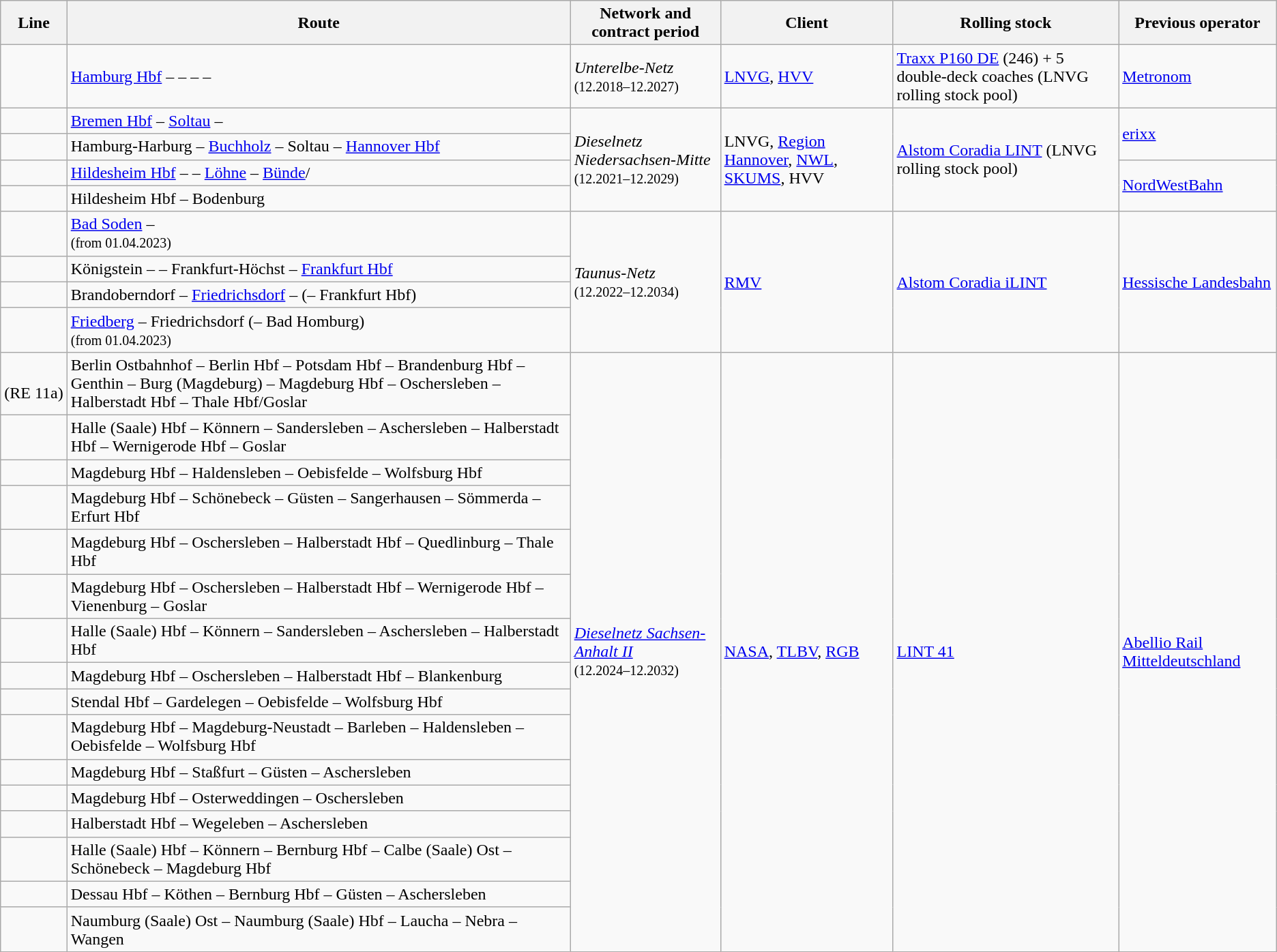<table class="wikitable">
<tr>
<th>Line</th>
<th>Route</th>
<th>Network and contract period</th>
<th>Client</th>
<th>Rolling stock</th>
<th>Previous operator</th>
</tr>
<tr>
<td></td>
<td><a href='#'>Hamburg Hbf</a> –  –  –  – </td>
<td><em>Unterelbe-Netz</em><br><small>(12.2018–12.2027)</small></td>
<td><a href='#'>LNVG</a>, <a href='#'>HVV</a></td>
<td><a href='#'>Traxx P160 DE</a> (246) + 5 double-deck coaches (LNVG rolling stock pool)</td>
<td><a href='#'>Metronom</a></td>
</tr>
<tr>
<td></td>
<td><a href='#'>Bremen Hbf</a> – <a href='#'>Soltau</a> – </td>
<td rowspan="4"><em>Dieselnetz Niedersachsen-Mitte</em><br><small>(12.2021–12.2029)</small></td>
<td rowspan="4">LNVG, <a href='#'>Region Hannover</a>, <a href='#'>NWL</a>, <a href='#'>SKUMS</a>, HVV</td>
<td rowspan="4"><a href='#'>Alstom Coradia LINT</a> (LNVG rolling stock pool)</td>
<td rowspan="2"><a href='#'>erixx</a></td>
</tr>
<tr>
<td></td>
<td>Hamburg-Harburg – <a href='#'>Buchholz</a> – Soltau – <a href='#'>Hannover Hbf</a></td>
</tr>
<tr>
<td></td>
<td><a href='#'>Hildesheim Hbf</a> –  – <a href='#'>Löhne</a> – <a href='#'>Bünde</a>/</td>
<td rowspan="2"><a href='#'>NordWestBahn</a></td>
</tr>
<tr>
<td></td>
<td>Hildesheim Hbf – Bodenburg</td>
</tr>
<tr>
<td></td>
<td><a href='#'>Bad Soden</a> – <br><small>(from 01.04.2023)</small></td>
<td rowspan="4"><em>Taunus-Netz</em><br><small>(12.2022–12.2034)</small></td>
<td rowspan="4"><a href='#'>RMV</a></td>
<td rowspan="4"><a href='#'>Alstom Coradia iLINT</a></td>
<td rowspan="4"><a href='#'>Hessische Landesbahn</a></td>
</tr>
<tr>
<td></td>
<td>Königstein –  – Frankfurt-Höchst – <a href='#'>Frankfurt Hbf</a></td>
</tr>
<tr>
<td></td>
<td>Brandoberndorf – <a href='#'>Friedrichsdorf</a> –  (– Frankfurt Hbf)</td>
</tr>
<tr>
<td></td>
<td><a href='#'>Friedberg</a> – Friedrichsdorf (– Bad Homburg)<br><small>(from 01.04.2023)</small></td>
</tr>
<tr>
<td><strong></strong><br>(RE 11a)</td>
<td>Berlin Ostbahnhof – Berlin Hbf – Potsdam Hbf – Brandenburg Hbf – Genthin – Burg (Magdeburg) – Magdeburg Hbf – Oschersleben – Halberstadt Hbf – Thale Hbf/Goslar</td>
<td rowspan="16"><em><a href='#'>Dieselnetz Sachsen-Anhalt II</a></em><br><small>(12.2024–12.2032)</small></td>
<td rowspan="16"><a href='#'>NASA</a>, <a href='#'>TLBV</a>, <a href='#'>RGB</a></td>
<td rowspan="16"><a href='#'>LINT 41</a></td>
<td rowspan="16"><a href='#'>Abellio Rail Mitteldeutschland</a></td>
</tr>
<tr>
<td></td>
<td>Halle (Saale) Hbf – Könnern – Sandersleben – Aschersleben – Halberstadt Hbf – Wernigerode Hbf – Goslar</td>
</tr>
<tr>
<td></td>
<td>Magdeburg Hbf – Haldensleben – Oebisfelde – Wolfsburg Hbf</td>
</tr>
<tr>
<td></td>
<td>Magdeburg Hbf – Schönebeck – Güsten – Sangerhausen – Sömmerda – Erfurt Hbf</td>
</tr>
<tr>
<td></td>
<td>Magdeburg Hbf – Oschersleben – Halberstadt Hbf – Quedlinburg – Thale Hbf</td>
</tr>
<tr>
<td></td>
<td>Magdeburg Hbf – Oschersleben – Halberstadt Hbf – Wernigerode Hbf – Vienenburg – Goslar</td>
</tr>
<tr>
<td></td>
<td>Halle (Saale) Hbf – Könnern – Sandersleben – Aschersleben – Halberstadt Hbf</td>
</tr>
<tr>
<td></td>
<td>Magdeburg Hbf – Oschersleben – Halberstadt Hbf – Blankenburg</td>
</tr>
<tr>
<td></td>
<td>Stendal Hbf – Gardelegen – Oebisfelde – Wolfsburg Hbf</td>
</tr>
<tr>
<td></td>
<td>Magdeburg Hbf – Magdeburg-Neustadt – Barleben – Haldensleben – Oebisfelde – Wolfsburg Hbf</td>
</tr>
<tr>
<td></td>
<td>Magdeburg Hbf – Staßfurt – Güsten – Aschersleben</td>
</tr>
<tr>
<td></td>
<td>Magdeburg Hbf – Osterweddingen – Oschersleben</td>
</tr>
<tr>
<td></td>
<td>Halberstadt Hbf – Wegeleben – Aschersleben</td>
</tr>
<tr>
<td></td>
<td>Halle (Saale) Hbf – Könnern – Bernburg Hbf – Calbe (Saale) Ost – Schönebeck – Magdeburg Hbf</td>
</tr>
<tr>
<td></td>
<td>Dessau Hbf – Köthen – Bernburg Hbf – Güsten – Aschersleben</td>
</tr>
<tr>
<td></td>
<td>Naumburg (Saale) Ost – Naumburg (Saale) Hbf – Laucha – Nebra – Wangen</td>
</tr>
</table>
